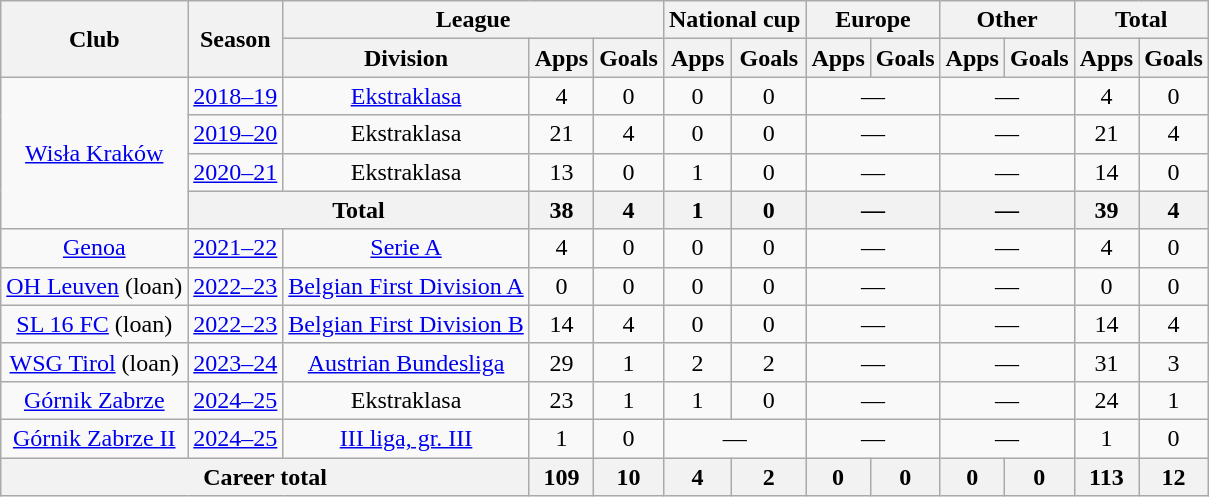<table class="wikitable" style="text-align:center">
<tr>
<th rowspan="2">Club</th>
<th rowspan="2">Season</th>
<th colspan="3">League</th>
<th colspan="2">National cup</th>
<th colspan="2">Europe</th>
<th colspan="2">Other</th>
<th colspan="2">Total</th>
</tr>
<tr>
<th>Division</th>
<th>Apps</th>
<th>Goals</th>
<th>Apps</th>
<th>Goals</th>
<th>Apps</th>
<th>Goals</th>
<th>Apps</th>
<th>Goals</th>
<th>Apps</th>
<th>Goals</th>
</tr>
<tr>
<td rowspan="4"><a href='#'>Wisła Kraków</a></td>
<td><a href='#'>2018–19</a></td>
<td><a href='#'>Ekstraklasa</a></td>
<td>4</td>
<td>0</td>
<td>0</td>
<td>0</td>
<td colspan="2">—</td>
<td colspan="2">—</td>
<td>4</td>
<td>0</td>
</tr>
<tr>
<td><a href='#'>2019–20</a></td>
<td>Ekstraklasa</td>
<td>21</td>
<td>4</td>
<td>0</td>
<td>0</td>
<td colspan="2">—</td>
<td colspan="2">—</td>
<td>21</td>
<td>4</td>
</tr>
<tr>
<td><a href='#'>2020–21</a></td>
<td>Ekstraklasa</td>
<td>13</td>
<td>0</td>
<td>1</td>
<td>0</td>
<td colspan="2">—</td>
<td colspan="2">—</td>
<td>14</td>
<td>0</td>
</tr>
<tr>
<th colspan="2">Total</th>
<th>38</th>
<th>4</th>
<th>1</th>
<th>0</th>
<th colspan="2">—</th>
<th colspan="2">—</th>
<th>39</th>
<th>4</th>
</tr>
<tr>
<td><a href='#'>Genoa</a></td>
<td><a href='#'>2021–22</a></td>
<td><a href='#'>Serie A</a></td>
<td>4</td>
<td>0</td>
<td>0</td>
<td>0</td>
<td colspan="2">—</td>
<td colspan="2">—</td>
<td>4</td>
<td>0</td>
</tr>
<tr>
<td><a href='#'>OH Leuven</a> (loan)</td>
<td><a href='#'>2022–23</a></td>
<td><a href='#'>Belgian First Division A</a></td>
<td>0</td>
<td>0</td>
<td>0</td>
<td>0</td>
<td colspan="2">—</td>
<td colspan="2">—</td>
<td>0</td>
<td>0</td>
</tr>
<tr>
<td><a href='#'>SL 16 FC</a> (loan)</td>
<td><a href='#'>2022–23</a></td>
<td><a href='#'>Belgian First Division B</a></td>
<td>14</td>
<td>4</td>
<td>0</td>
<td>0</td>
<td colspan="2">—</td>
<td colspan="2">—</td>
<td>14</td>
<td>4</td>
</tr>
<tr>
<td><a href='#'>WSG Tirol</a> (loan)</td>
<td><a href='#'>2023–24</a></td>
<td><a href='#'>Austrian Bundesliga</a></td>
<td>29</td>
<td>1</td>
<td>2</td>
<td>2</td>
<td colspan="2">—</td>
<td colspan="2">—</td>
<td>31</td>
<td>3</td>
</tr>
<tr>
<td><a href='#'>Górnik Zabrze</a></td>
<td><a href='#'>2024–25</a></td>
<td>Ekstraklasa</td>
<td>23</td>
<td>1</td>
<td>1</td>
<td>0</td>
<td colspan="2">—</td>
<td colspan="2">—</td>
<td>24</td>
<td>1</td>
</tr>
<tr>
<td><a href='#'>Górnik Zabrze II</a></td>
<td><a href='#'>2024–25</a></td>
<td><a href='#'>III liga, gr. III</a></td>
<td>1</td>
<td>0</td>
<td colspan="2">—</td>
<td colspan="2">—</td>
<td colspan="2">—</td>
<td>1</td>
<td>0</td>
</tr>
<tr>
<th colspan="3"><strong>Career total</strong></th>
<th>109</th>
<th>10</th>
<th>4</th>
<th>2</th>
<th>0</th>
<th>0</th>
<th>0</th>
<th>0</th>
<th>113</th>
<th>12</th>
</tr>
</table>
